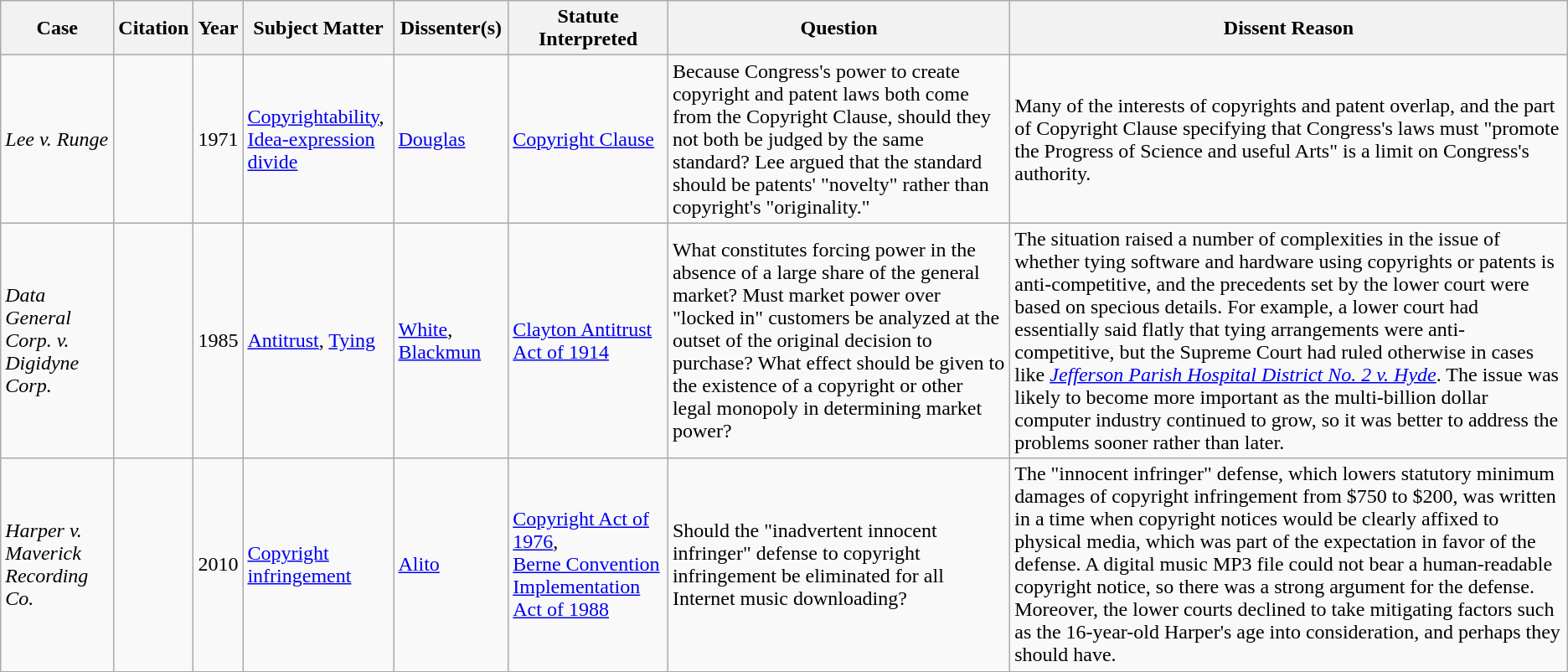<table class="wikitable sortable" border="1">
<tr>
<th><strong>Case</strong></th>
<th><strong>Citation</strong></th>
<th><strong>Year</strong></th>
<th><strong>Subject Matter</strong></th>
<th><strong>Dissenter(s)</strong></th>
<th><strong>Statute Interpreted</strong></th>
<th><strong>Question</strong></th>
<th class="unsortable"><strong>Dissent Reason</strong></th>
</tr>
<tr>
<td><em>Lee v. Runge</em></td>
<td></td>
<td>1971</td>
<td><a href='#'>Copyrightability</a>,<br><a href='#'>Idea-expression divide</a></td>
<td><a href='#'>Douglas</a></td>
<td><a href='#'>Copyright Clause</a></td>
<td>Because Congress's power to create copyright and patent laws both come from the Copyright Clause, should they not both be judged by the same standard? Lee argued that the standard should be patents' "novelty" rather than copyright's "originality."</td>
<td>Many of the interests of copyrights and patent overlap, and the part of Copyright Clause specifying that Congress's laws must "promote the Progress of Science and useful Arts" is a limit on Congress's authority.</td>
</tr>
<tr>
<td><em>Data General Corp. v. Digidyne Corp.</em></td>
<td></td>
<td>1985</td>
<td><a href='#'>Antitrust</a>, <a href='#'>Tying</a></td>
<td><a href='#'>White</a>, <a href='#'>Blackmun</a></td>
<td><a href='#'>Clayton Antitrust Act of 1914</a></td>
<td>What constitutes forcing power in the absence of a large share of the general market? Must market power over "locked in" customers be analyzed at the outset of the original decision to purchase? What effect should be given to the existence of a copyright or other legal monopoly in determining market power?</td>
<td>The situation raised a number of complexities in the issue of whether tying software and hardware using copyrights or patents is anti-competitive, and the precedents set by the lower court were based on specious details. For example, a lower court had essentially said flatly that tying arrangements were anti-competitive, but the Supreme Court had ruled otherwise in cases like <em><a href='#'>Jefferson Parish Hospital District No. 2 v. Hyde</a></em>. The issue was likely to become more important as the multi-billion dollar computer industry continued to grow, so it was better to address the problems sooner rather than later.</td>
</tr>
<tr>
<td><em>Harper v. Maverick Recording Co.</em></td>
<td></td>
<td>2010</td>
<td><a href='#'>Copyright infringement</a></td>
<td><a href='#'>Alito</a></td>
<td><a href='#'>Copyright Act of 1976</a>,<br><a href='#'>Berne Convention Implementation Act of 1988</a></td>
<td>Should the "inadvertent innocent infringer" defense to copyright infringement be eliminated for all Internet music downloading?</td>
<td>The "innocent infringer" defense, which lowers statutory minimum damages of copyright infringement from $750 to $200, was written in a time when copyright notices would be clearly affixed to physical media, which was part of the expectation in favor of the defense. A digital music MP3 file could not bear a human-readable copyright notice, so there was a strong argument for the defense. Moreover, the lower courts declined to take mitigating factors such as the 16-year-old Harper's age into consideration, and perhaps they should have.</td>
</tr>
</table>
